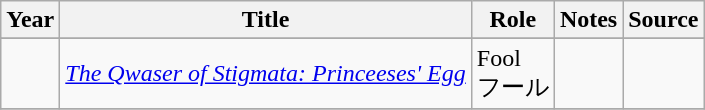<table class="wikitable sortable plainrowheaders">
<tr>
<th>Year</th>
<th>Title</th>
<th>Role</th>
<th class="unsortable">Notes</th>
<th class="unsortable">Source</th>
</tr>
<tr>
</tr>
<tr>
<td></td>
<td><em><a href='#'>The Qwaser of Stigmata: Princeeses' Egg</a></em></td>
<td>Fool<br>フール</td>
<td></td>
<td></td>
</tr>
<tr>
</tr>
</table>
